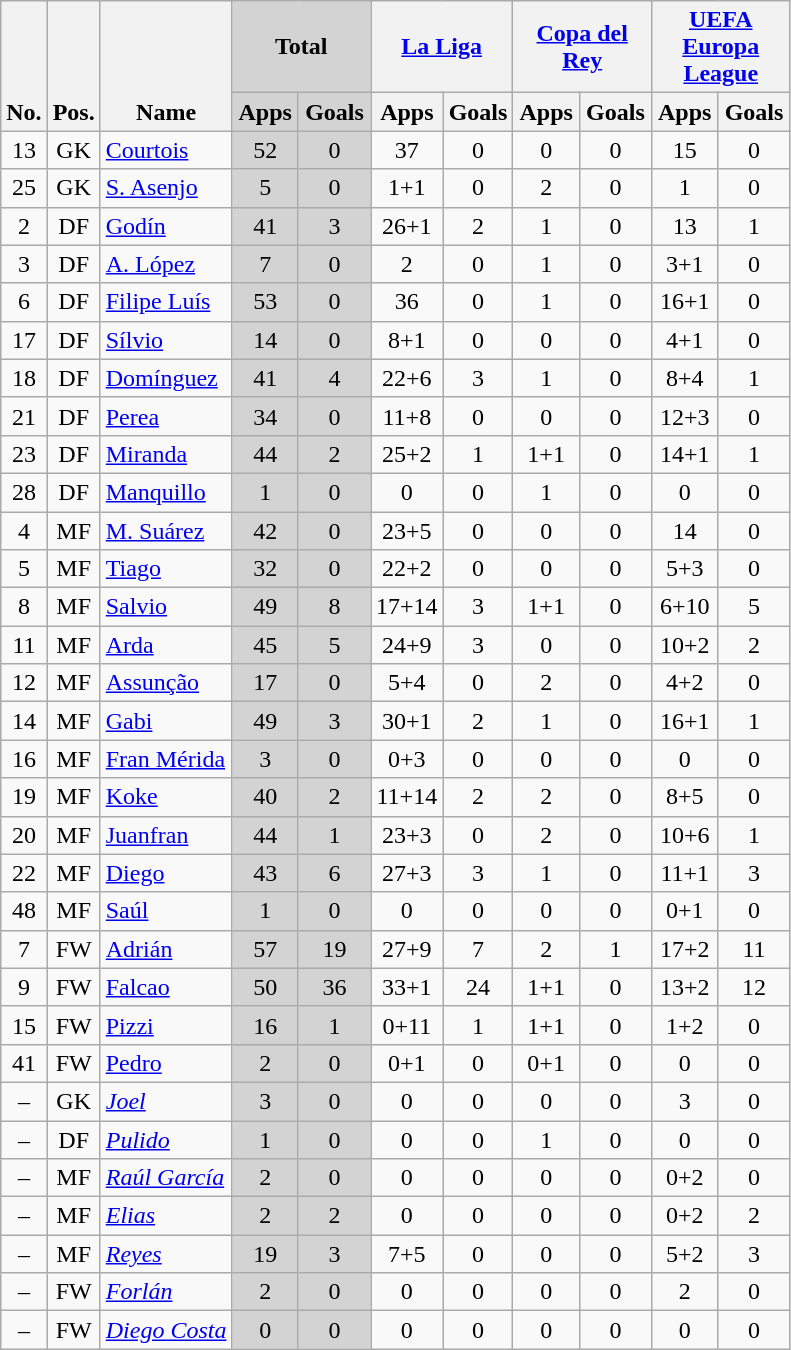<table class="wikitable" style="text-align:center">
<tr>
<th rowspan="2" style="vertical-align:bottom;">No.</th>
<th rowspan="2" style="vertical-align:bottom;">Pos.</th>
<th rowspan="2" style="vertical-align:bottom;">Name</th>
<th colspan="2" style="width:85px; background:#d3d3d3;">Total</th>
<th colspan="2" style="width:85px;"><a href='#'>La Liga</a></th>
<th colspan="2" style="width:85px;"><a href='#'>Copa del Rey</a></th>
<th colspan="2" style="width:85px;"><a href='#'>UEFA Europa League</a></th>
</tr>
<tr>
<th style="background:#D3D3D3">Apps</th>
<th style="background:#D3D3D3">Goals</th>
<th>Apps</th>
<th>Goals</th>
<th>Apps</th>
<th>Goals</th>
<th>Apps</th>
<th>Goals</th>
</tr>
<tr>
<td>13</td>
<td>GK</td>
<td align="left"> <a href='#'>Courtois</a></td>
<td style="background:#D3D3D3">52</td>
<td style="background:#D3D3D3">0</td>
<td>37</td>
<td>0</td>
<td>0</td>
<td 0>0</td>
<td>15</td>
<td>0</td>
</tr>
<tr>
<td>25</td>
<td>GK</td>
<td align="left"> <a href='#'>S. Asenjo</a></td>
<td style="background:#D3D3D3">5</td>
<td style="background:#D3D3D3">0</td>
<td>1+1</td>
<td>0</td>
<td>2</td>
<td>0</td>
<td>1</td>
<td>0</td>
</tr>
<tr>
<td>2</td>
<td>DF</td>
<td align="left"> <a href='#'>Godín</a></td>
<td style="background:#D3D3D3">41</td>
<td style="background:#D3D3D3">3</td>
<td>26+1</td>
<td>2</td>
<td>1</td>
<td>0</td>
<td>13</td>
<td>1</td>
</tr>
<tr>
<td>3</td>
<td>DF</td>
<td align="left"> <a href='#'>A. López</a></td>
<td style="background:#D3D3D3">7</td>
<td style="background:#D3D3D3">0</td>
<td>2</td>
<td>0</td>
<td>1</td>
<td>0</td>
<td>3+1</td>
<td>0</td>
</tr>
<tr>
<td>6</td>
<td>DF</td>
<td align="left"> <a href='#'>Filipe Luís</a></td>
<td style="background:#D3D3D3">53</td>
<td style="background:#D3D3D3">0</td>
<td>36</td>
<td>0</td>
<td>1</td>
<td>0</td>
<td>16+1</td>
<td>0</td>
</tr>
<tr>
<td>17</td>
<td>DF</td>
<td align="left"> <a href='#'>Sílvio</a></td>
<td style="background:#D3D3D3">14</td>
<td style="background:#D3D3D3">0</td>
<td>8+1</td>
<td>0</td>
<td>0</td>
<td>0</td>
<td>4+1</td>
<td>0</td>
</tr>
<tr>
<td>18</td>
<td>DF</td>
<td align="left"> <a href='#'>Domínguez</a></td>
<td style="background:#D3D3D3">41</td>
<td style="background:#D3D3D3">4</td>
<td>22+6</td>
<td>3</td>
<td>1</td>
<td>0</td>
<td>8+4</td>
<td>1</td>
</tr>
<tr>
<td>21</td>
<td>DF</td>
<td align="left"> <a href='#'>Perea</a></td>
<td style="background:#D3D3D3">34</td>
<td style="background:#D3D3D3">0</td>
<td>11+8</td>
<td>0</td>
<td>0</td>
<td>0</td>
<td>12+3</td>
<td>0</td>
</tr>
<tr>
<td>23</td>
<td>DF</td>
<td align="left"> <a href='#'>Miranda</a></td>
<td style="background:#D3D3D3">44</td>
<td style="background:#D3D3D3">2</td>
<td>25+2</td>
<td>1</td>
<td>1+1</td>
<td>0</td>
<td>14+1</td>
<td>1</td>
</tr>
<tr>
<td>28</td>
<td>DF</td>
<td align="left"> <a href='#'>Manquillo</a></td>
<td style="background:#D3D3D3">1</td>
<td style="background:#D3D3D3">0</td>
<td>0</td>
<td>0</td>
<td>1</td>
<td>0</td>
<td>0</td>
<td>0</td>
</tr>
<tr>
<td>4</td>
<td>MF</td>
<td align="left"> <a href='#'>M. Suárez</a></td>
<td style="background:#D3D3D3">42</td>
<td style="background:#D3D3D3">0</td>
<td>23+5</td>
<td>0</td>
<td>0</td>
<td>0</td>
<td>14</td>
<td>0</td>
</tr>
<tr>
<td>5</td>
<td>MF</td>
<td align="left"> <a href='#'>Tiago</a></td>
<td style="background:#D3D3D3">32</td>
<td style="background:#D3D3D3">0</td>
<td>22+2</td>
<td>0</td>
<td>0</td>
<td>0</td>
<td>5+3</td>
<td>0</td>
</tr>
<tr>
<td>8</td>
<td>MF</td>
<td align="left"> <a href='#'>Salvio</a></td>
<td style="background:#D3D3D3">49</td>
<td style="background:#D3D3D3">8</td>
<td>17+14</td>
<td>3</td>
<td>1+1</td>
<td>0</td>
<td>6+10</td>
<td>5</td>
</tr>
<tr>
<td>11</td>
<td>MF</td>
<td align="left"> <a href='#'>Arda</a></td>
<td style="background:#D3D3D3">45</td>
<td style="background:#D3D3D3">5</td>
<td>24+9</td>
<td>3</td>
<td>0</td>
<td>0</td>
<td>10+2</td>
<td>2</td>
</tr>
<tr>
<td>12</td>
<td>MF</td>
<td align="left"> <a href='#'>Assunção</a></td>
<td style="background:#D3D3D3">17</td>
<td style="background:#D3D3D3">0</td>
<td>5+4</td>
<td>0</td>
<td>2</td>
<td>0</td>
<td>4+2</td>
<td>0</td>
</tr>
<tr>
<td>14</td>
<td>MF</td>
<td align="left"> <a href='#'>Gabi</a></td>
<td style="background:#D3D3D3">49</td>
<td style="background:#D3D3D3">3</td>
<td>30+1</td>
<td>2</td>
<td>1</td>
<td>0</td>
<td>16+1</td>
<td>1</td>
</tr>
<tr>
<td>16</td>
<td>MF</td>
<td align="left"> <a href='#'>Fran Mérida</a></td>
<td style="background:#D3D3D3">3</td>
<td style="background:#D3D3D3">0</td>
<td>0+3</td>
<td>0</td>
<td>0</td>
<td>0</td>
<td>0</td>
<td>0</td>
</tr>
<tr>
<td>19</td>
<td>MF</td>
<td align="left"> <a href='#'>Koke</a></td>
<td style="background:#D3D3D3">40</td>
<td style="background:#D3D3D3">2</td>
<td>11+14</td>
<td>2</td>
<td>2</td>
<td>0</td>
<td>8+5</td>
<td>0</td>
</tr>
<tr>
<td>20</td>
<td>MF</td>
<td align="left"> <a href='#'>Juanfran</a></td>
<td style="background:#D3D3D3">44</td>
<td style="background:#D3D3D3">1</td>
<td>23+3</td>
<td>0</td>
<td>2</td>
<td>0</td>
<td>10+6</td>
<td>1</td>
</tr>
<tr>
<td>22</td>
<td>MF</td>
<td align="left"> <a href='#'>Diego</a></td>
<td style="background:#D3D3D3">43</td>
<td style="background:#D3D3D3">6</td>
<td>27+3</td>
<td>3</td>
<td>1</td>
<td>0</td>
<td>11+1</td>
<td>3</td>
</tr>
<tr>
<td>48</td>
<td>MF</td>
<td align="left"> <a href='#'>Saúl</a></td>
<td style="background:#D3D3D3">1</td>
<td style="background:#D3D3D3">0</td>
<td>0</td>
<td>0</td>
<td>0</td>
<td>0</td>
<td>0+1</td>
<td>0</td>
</tr>
<tr>
<td>7</td>
<td>FW</td>
<td align="left"> <a href='#'>Adrián</a></td>
<td style="background:#D3D3D3">57</td>
<td style="background:#D3D3D3">19</td>
<td>27+9</td>
<td>7</td>
<td>2</td>
<td>1</td>
<td>17+2</td>
<td>11</td>
</tr>
<tr>
<td>9</td>
<td>FW</td>
<td align="left"> <a href='#'>Falcao</a></td>
<td style="background:#D3D3D3">50</td>
<td style="background:#D3D3D3">36</td>
<td>33+1</td>
<td>24</td>
<td>1+1</td>
<td>0</td>
<td>13+2</td>
<td>12</td>
</tr>
<tr>
<td>15</td>
<td>FW</td>
<td align="left"> <a href='#'>Pizzi</a></td>
<td style="background:#D3D3D3">16</td>
<td style="background:#D3D3D3">1</td>
<td>0+11</td>
<td>1</td>
<td>1+1</td>
<td>0</td>
<td>1+2</td>
<td>0</td>
</tr>
<tr>
<td>41</td>
<td>FW</td>
<td align="left"> <a href='#'>Pedro</a></td>
<td style="background:#D3D3D3">2</td>
<td style="background:#D3D3D3">0</td>
<td>0+1</td>
<td>0</td>
<td>0+1</td>
<td>0</td>
<td>0</td>
<td>0</td>
</tr>
<tr>
<td>–</td>
<td>GK</td>
<td align="left"> <em><a href='#'>Joel</a></em></td>
<td style="background:#D3D3D3">3</td>
<td style="background:#D3D3D3">0</td>
<td>0</td>
<td>0</td>
<td>0</td>
<td>0</td>
<td>3</td>
<td>0</td>
</tr>
<tr>
<td>–</td>
<td>DF</td>
<td align="left"> <em><a href='#'>Pulido</a></em></td>
<td style="background:#D3D3D3">1</td>
<td style="background:#D3D3D3">0</td>
<td>0</td>
<td>0</td>
<td>1</td>
<td>0</td>
<td>0</td>
<td>0</td>
</tr>
<tr>
<td>–</td>
<td>MF</td>
<td align="left"> <em><a href='#'>Raúl García</a></em></td>
<td style="background:#D3D3D3">2</td>
<td style="background:#D3D3D3">0</td>
<td>0</td>
<td>0</td>
<td>0</td>
<td>0</td>
<td>0+2</td>
<td>0</td>
</tr>
<tr>
<td>–</td>
<td>MF</td>
<td align="left"> <em><a href='#'>Elias</a></em></td>
<td style="background:#D3D3D3">2</td>
<td style="background:#D3D3D3">2</td>
<td>0</td>
<td>0</td>
<td>0</td>
<td>0</td>
<td>0+2</td>
<td>2</td>
</tr>
<tr>
<td>–</td>
<td>MF</td>
<td align="left"> <em><a href='#'>Reyes</a></em></td>
<td style="background:#D3D3D3">19</td>
<td style="background:#D3D3D3">3</td>
<td>7+5</td>
<td>0</td>
<td>0</td>
<td>0</td>
<td>5+2</td>
<td>3</td>
</tr>
<tr>
<td>–</td>
<td>FW</td>
<td align="left"> <em><a href='#'>Forlán</a></em></td>
<td style="background:#D3D3D3">2</td>
<td style="background:#D3D3D3">0</td>
<td>0</td>
<td>0</td>
<td>0</td>
<td>0</td>
<td>2</td>
<td>0</td>
</tr>
<tr>
<td>–</td>
<td>FW</td>
<td align="left"> <em><a href='#'>Diego Costa</a></em></td>
<td style="background:#D3D3D3">0</td>
<td style="background:#D3D3D3">0</td>
<td>0</td>
<td>0</td>
<td>0</td>
<td>0</td>
<td>0</td>
<td 0>0</td>
</tr>
</table>
